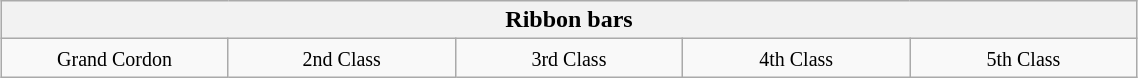<table align=center class=wikitable width=60% style="margin:1em auto;">
<tr>
<th colspan=6>Ribbon bars</th>
</tr>
<tr>
<td width=20% valign=top align=center><small>Grand Cordon</small></td>
<td width=20% valign=top align=center><small>2nd Class</small></td>
<td width=20% valign=top align=center><small>3rd Class</small></td>
<td width=20% valign=top align=center><small>4th Class</small></td>
<td width=20% valign=top align=center><small>5th Class</small></td>
</tr>
</table>
